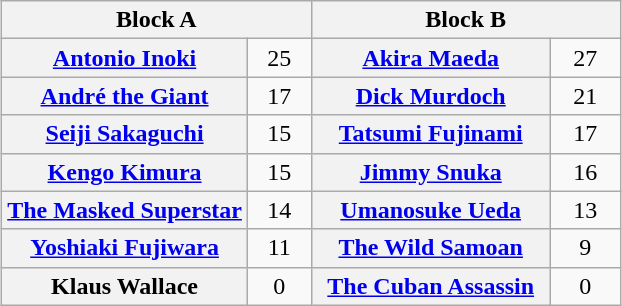<table class="wikitable" style="margin: 1em auto 1em auto;text-align:center">
<tr>
<th colspan="2" style="width:50%">Block A</th>
<th colspan="2" style="width:50%">Block B</th>
</tr>
<tr>
<th><a href='#'>Antonio Inoki</a></th>
<td style="width:35px">25</td>
<th><a href='#'>Akira Maeda</a></th>
<td style="width:35px">27</td>
</tr>
<tr>
<th><a href='#'>André the Giant</a></th>
<td>17</td>
<th><a href='#'>Dick Murdoch</a></th>
<td>21</td>
</tr>
<tr>
<th><a href='#'>Seiji Sakaguchi</a></th>
<td>15</td>
<th><a href='#'>Tatsumi Fujinami</a></th>
<td>17</td>
</tr>
<tr>
<th><a href='#'>Kengo Kimura</a></th>
<td>15</td>
<th><a href='#'>Jimmy Snuka</a></th>
<td>16</td>
</tr>
<tr>
<th><a href='#'>The Masked Superstar</a></th>
<td>14</td>
<th><a href='#'>Umanosuke Ueda</a></th>
<td>13</td>
</tr>
<tr>
<th><a href='#'>Yoshiaki Fujiwara</a></th>
<td>11</td>
<th><a href='#'>The Wild Samoan</a></th>
<td>9</td>
</tr>
<tr>
<th>Klaus Wallace</th>
<td>0</td>
<th><a href='#'>The Cuban Assassin</a></th>
<td>0</td>
</tr>
</table>
